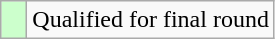<table class="wikitable">
<tr>
<td style="width:10px; background:#cfc"></td>
<td>Qualified for final round</td>
</tr>
</table>
